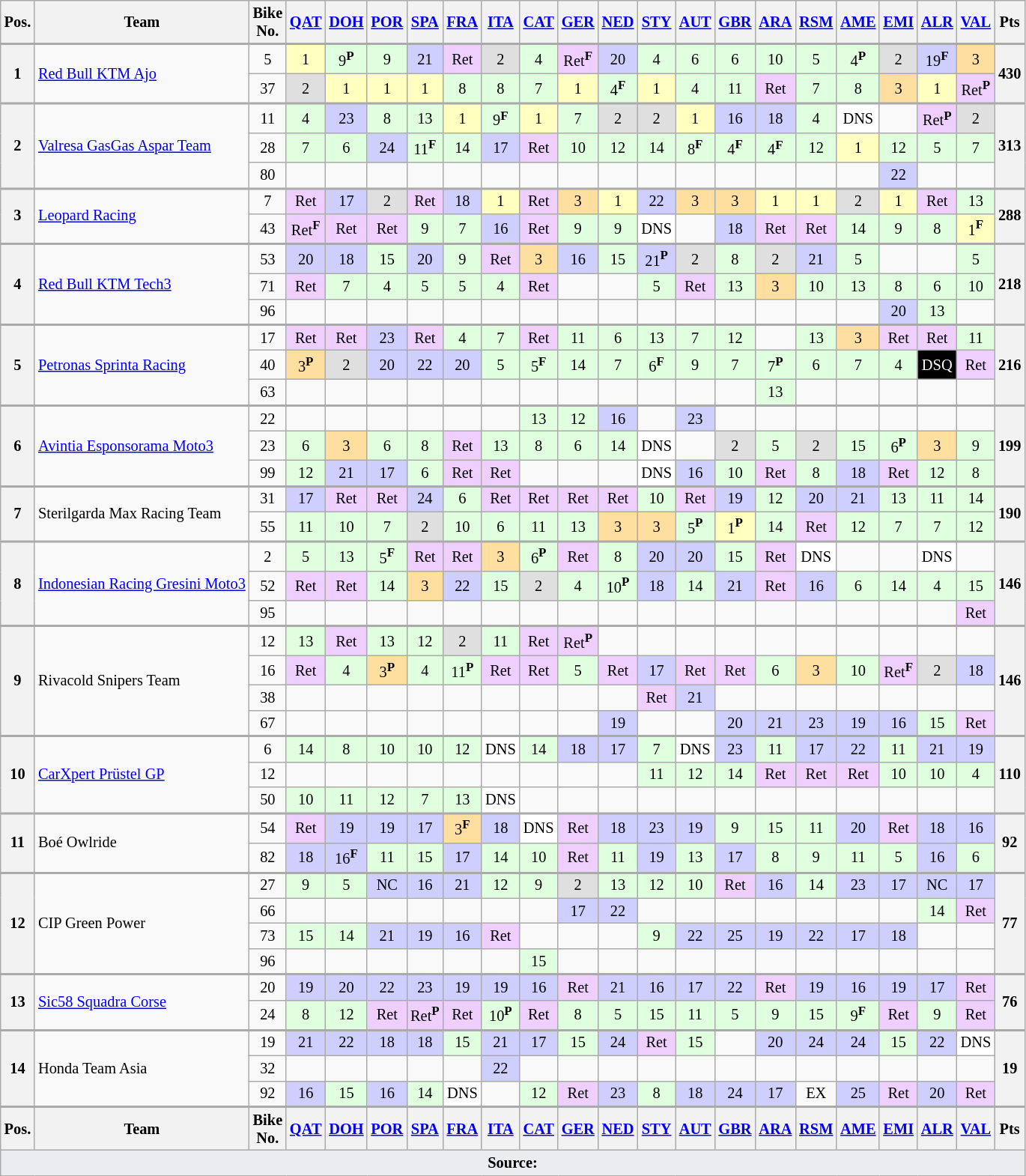<table class="wikitable" style="font-size:85%; text-align:center;">
<tr>
<th>Pos.</th>
<th>Team</th>
<th>Bike<br>No.</th>
<th><a href='#'>QAT</a><br></th>
<th><a href='#'>DOH</a><br></th>
<th><a href='#'>POR</a><br></th>
<th><a href='#'>SPA</a><br></th>
<th><a href='#'>FRA</a><br></th>
<th><a href='#'>ITA</a><br></th>
<th><a href='#'>CAT</a><br></th>
<th><a href='#'>GER</a><br></th>
<th><a href='#'>NED</a><br></th>
<th><a href='#'>STY</a><br></th>
<th><a href='#'>AUT</a><br></th>
<th><a href='#'>GBR</a><br></th>
<th><a href='#'>ARA</a><br></th>
<th><a href='#'>RSM</a><br></th>
<th><a href='#'>AME</a><br></th>
<th><a href='#'>EMI</a><br></th>
<th><a href='#'>ALR</a><br></th>
<th><a href='#'>VAL</a><br></th>
<th>Pts</th>
</tr>
<tr style="border-top:2px solid #aaaaaa">
<th rowspan=2>1</th>
<td rowspan=2 align=left> <a href='#'>Red Bull KTM Ajo</a></td>
<td>5</td>
<td style="background:#ffffbf;">1</td>
<td style="background:#dfffdf;">9<strong><sup>P</sup></strong></td>
<td style="background:#dfffdf;">9</td>
<td style="background:#cfcfff;">21</td>
<td style="background:#efcfff;">Ret</td>
<td style="background:#dfdfdf;">2</td>
<td style="background:#dfffdf;">4</td>
<td style="background:#efcfff;">Ret<strong><sup>F</sup></strong></td>
<td style="background:#cfcfff;">20</td>
<td style="background:#dfffdf;">4</td>
<td style="background:#dfffdf;">6</td>
<td style="background:#dfffdf;">6</td>
<td style="background:#dfffdf;">10</td>
<td style="background:#dfffdf;">5</td>
<td style="background:#dfffdf;">4<strong><sup>P</sup></strong></td>
<td style="background:#dfdfdf;">2</td>
<td style="background:#cfcfff;">19<strong><sup>F</sup></strong></td>
<td style="background:#ffdf9f;">3</td>
<th rowspan=2>430</th>
</tr>
<tr>
<td>37</td>
<td style="background:#dfdfdf;">2</td>
<td style="background:#ffffbf;">1</td>
<td style="background:#ffffbf;">1</td>
<td style="background:#ffffbf;">1</td>
<td style="background:#dfffdf;">8</td>
<td style="background:#dfffdf;">8</td>
<td style="background:#dfffdf;">7</td>
<td style="background:#ffffbf;">1</td>
<td style="background:#dfffdf;">4<strong><sup>F</sup></strong></td>
<td style="background:#ffffbf;">1</td>
<td style="background:#dfffdf;">4</td>
<td style="background:#dfffdf;">11</td>
<td style="background:#efcfff;">Ret</td>
<td style="background:#dfffdf;">7</td>
<td style="background:#dfffdf;">8</td>
<td style="background:#ffdf9f;">3</td>
<td style="background:#ffffbf;">1</td>
<td style="background:#efcfff;">Ret<strong><sup>P</sup></strong></td>
</tr>
<tr style="border-top:2px solid #aaaaaa">
<th rowspan=3>2</th>
<td rowspan=3 align=left> <a href='#'>Valresa GasGas Aspar Team</a></td>
<td>11</td>
<td style="background:#dfffdf;">4</td>
<td style="background:#cfcfff;">23</td>
<td style="background:#dfffdf;">8</td>
<td style="background:#dfffdf;">13</td>
<td style="background:#ffffbf;">1</td>
<td style="background:#dfffdf;">9<strong><sup>F</sup></strong></td>
<td style="background:#ffffbf;">1</td>
<td style="background:#dfffdf;">7</td>
<td style="background:#dfdfdf;">2</td>
<td style="background:#dfdfdf;">2</td>
<td style="background:#ffffbf;">1</td>
<td style="background:#cfcfff;">16</td>
<td style="background:#cfcfff;">18</td>
<td style="background:#dfffdf;">4</td>
<td style="background:#ffffff;">DNS</td>
<td></td>
<td style="background:#efcfff;">Ret<strong><sup>P</sup></strong></td>
<td style="background:#dfdfdf;">2</td>
<th rowspan=3>313</th>
</tr>
<tr>
<td>28</td>
<td style="background:#dfffdf;">7</td>
<td style="background:#dfffdf;">6</td>
<td style="background:#cfcfff;">24</td>
<td style="background:#dfffdf;">11<sup><strong>F</strong></sup></td>
<td style="background:#dfffdf;">14</td>
<td style="background:#cfcfff;">17</td>
<td style="background:#efcfff;">Ret</td>
<td style="background:#dfffdf;">10</td>
<td style="background:#dfffdf;">12</td>
<td style="background:#dfffdf;">14</td>
<td style="background:#dfffdf;">8<sup><strong>F</strong></sup></td>
<td style="background:#dfffdf;">4<sup><strong>F</strong></sup></td>
<td style="background:#dfffdf;">4<strong><sup>F</sup></strong></td>
<td style="background:#dfffdf;">12</td>
<td style="background:#ffffbf;">1</td>
<td style="background:#dfffdf;">12</td>
<td style="background:#dfffdf;">5</td>
<td style="background:#dfffdf;">7</td>
</tr>
<tr>
<td>80</td>
<td></td>
<td></td>
<td></td>
<td></td>
<td></td>
<td></td>
<td></td>
<td></td>
<td></td>
<td></td>
<td></td>
<td></td>
<td></td>
<td></td>
<td></td>
<td style="background:#cfcfff;">22</td>
<td></td>
<td></td>
</tr>
<tr style="border-top:2px solid #aaaaaa">
<th rowspan=2>3</th>
<td rowspan=2 align=left> <a href='#'>Leopard Racing</a></td>
<td>7</td>
<td style="background:#efcfff;">Ret</td>
<td style="background:#cfcfff;">17</td>
<td style="background:#dfdfdf;">2</td>
<td style="background:#efcfff;">Ret</td>
<td style="background:#cfcfff;">18</td>
<td style="background:#ffffbf;">1</td>
<td style="background:#efcfff;">Ret</td>
<td style="background:#ffdf9f;">3</td>
<td style="background:#ffffbf;">1</td>
<td style="background:#cfcfff;">22</td>
<td style="background:#ffdf9f;">3</td>
<td style="background:#ffdf9f;">3</td>
<td style="background:#ffffbf;">1</td>
<td style="background:#ffffbf;">1</td>
<td style="background:#dfdfdf;">2</td>
<td style="background:#ffffbf;">1</td>
<td style="background:#efcfff;">Ret</td>
<td style="background:#dfffdf;">13</td>
<th rowspan=2>288</th>
</tr>
<tr>
<td>43</td>
<td style="background:#efcfff;">Ret<sup><strong>F</strong></sup></td>
<td style="background:#efcfff;">Ret</td>
<td style="background:#efcfff;">Ret</td>
<td style="background:#dfffdf;">9</td>
<td style="background:#dfffdf;">7</td>
<td style="background:#cfcfff;">16</td>
<td style="background:#efcfff;">Ret</td>
<td style="background:#dfffdf;">9</td>
<td style="background:#dfffdf;">9</td>
<td style="background:#ffffff;">DNS</td>
<td></td>
<td style="background:#cfcfff;">18</td>
<td style="background:#efcfff;">Ret</td>
<td style="background:#efcfff;">Ret</td>
<td style="background:#dfffdf;">14</td>
<td style="background:#dfffdf;">9</td>
<td style="background:#dfffdf;">8</td>
<td style="background:#ffffbf;">1<strong><sup>F</sup></strong></td>
</tr>
<tr style="border-top:2px solid #aaaaaa">
<th rowspan=3>4</th>
<td rowspan=3 align=left> <a href='#'>Red Bull KTM Tech3</a></td>
<td>53</td>
<td style="background:#cfcfff;">20</td>
<td style="background:#cfcfff;">18</td>
<td style="background:#dfffdf;">15</td>
<td style="background:#cfcfff;">20</td>
<td style="background:#dfffdf;">9</td>
<td style="background:#efcfff;">Ret</td>
<td style="background:#ffdf9f;">3</td>
<td style="background:#cfcfff;">16</td>
<td style="background:#dfffdf;">15</td>
<td style="background:#cfcfff;">21<strong><sup>P</sup></strong></td>
<td style="background:#dfdfdf;">2</td>
<td style="background:#dfffdf;">8</td>
<td style="background:#dfdfdf;">2</td>
<td style="background:#cfcfff;">21</td>
<td style="background:#dfffdf;">5</td>
<td></td>
<td></td>
<td style="background:#dfffdf;">5</td>
<th rowspan=3>218</th>
</tr>
<tr>
<td>71</td>
<td style="background:#efcfff;">Ret</td>
<td style="background:#dfffdf;">7</td>
<td style="background:#dfffdf;">4</td>
<td style="background:#dfffdf;">5</td>
<td style="background:#dfffdf;">5</td>
<td style="background:#dfffdf;">4</td>
<td style="background:#efcfff;">Ret</td>
<td></td>
<td></td>
<td style="background:#dfffdf;">5</td>
<td style="background:#efcfff;">Ret</td>
<td style="background:#dfffdf;">13</td>
<td style="background:#ffdf9f;">3</td>
<td style="background:#dfffdf;">10</td>
<td style="background:#dfffdf;">13</td>
<td style="background:#dfffdf;">8</td>
<td style="background:#dfffdf;">6</td>
<td style="background:#dfffdf;">10</td>
</tr>
<tr>
<td>96</td>
<td></td>
<td></td>
<td></td>
<td></td>
<td></td>
<td></td>
<td></td>
<td></td>
<td></td>
<td></td>
<td></td>
<td></td>
<td></td>
<td></td>
<td></td>
<td style="background:#cfcfff;">20</td>
<td style="background:#dfffdf;">13</td>
<td></td>
</tr>
<tr style="border-top:2px solid #aaaaaa">
<th rowspan=3>5</th>
<td rowspan=3 align=left> <a href='#'>Petronas Sprinta Racing</a></td>
<td>17</td>
<td style="background:#efcfff;">Ret</td>
<td style="background:#efcfff;">Ret</td>
<td style="background:#cfcfff;">23</td>
<td style="background:#efcfff;">Ret</td>
<td style="background:#dfffdf;">4</td>
<td style="background:#dfffdf;">7</td>
<td style="background:#efcfff;">Ret</td>
<td style="background:#dfffdf;">11</td>
<td style="background:#dfffdf;">6</td>
<td style="background:#dfffdf;">13</td>
<td style="background:#dfffdf;">7</td>
<td style="background:#dfffdf;">12</td>
<td></td>
<td style="background:#dfffdf;">13</td>
<td style="background:#ffdf9f;">3</td>
<td style="background:#efcfff;">Ret</td>
<td style="background:#efcfff;">Ret</td>
<td style="background:#dfffdf;">11</td>
<th rowspan=3>216</th>
</tr>
<tr>
<td>40</td>
<td style="background:#ffdf9f;">3<sup><strong>P</strong></sup></td>
<td style="background:#dfdfdf;">2</td>
<td style="background:#cfcfff;">20</td>
<td style="background:#cfcfff;">22</td>
<td style="background:#cfcfff;">20</td>
<td style="background:#dfffdf;">5</td>
<td style="background:#dfffdf;">5<sup><strong>F</strong></sup></td>
<td style="background:#dfffdf;">14</td>
<td style="background:#dfffdf;">7</td>
<td style="background:#dfffdf;">6<sup><strong>F</strong></sup></td>
<td style="background:#dfffdf;">9</td>
<td style="background:#dfffdf;">7</td>
<td style="background:#dfffdf;">7<strong><sup>P</sup></strong></td>
<td style="background:#dfffdf;">6</td>
<td style="background:#dfffdf;">7</td>
<td style="background:#dfffdf;">4</td>
<td style="background:black;color:white;">DSQ</td>
<td style="background:#efcfff;">Ret</td>
</tr>
<tr>
<td>63</td>
<td></td>
<td></td>
<td></td>
<td></td>
<td></td>
<td></td>
<td></td>
<td></td>
<td></td>
<td></td>
<td></td>
<td></td>
<td style="background:#dfffdf;">13</td>
<td></td>
<td></td>
<td></td>
<td></td>
<td></td>
</tr>
<tr style="border-top:2px solid #aaaaaa">
<th rowspan=3>6</th>
<td rowspan=3 align=left> <a href='#'>Avintia Esponsorama Moto3</a></td>
<td>22</td>
<td></td>
<td></td>
<td></td>
<td></td>
<td></td>
<td></td>
<td style="background:#dfffdf;">13</td>
<td style="background:#dfffdf;">12</td>
<td style="background:#cfcfff;">16</td>
<td></td>
<td style="background:#cfcfff;">23</td>
<td></td>
<td></td>
<td></td>
<td></td>
<td></td>
<td></td>
<td></td>
<th rowspan=3>199</th>
</tr>
<tr>
<td>23</td>
<td style="background:#dfffdf;">6</td>
<td style="background:#ffdf9f;">3</td>
<td style="background:#dfffdf;">6</td>
<td style="background:#dfffdf;">8</td>
<td style="background:#efcfff;">Ret</td>
<td style="background:#dfffdf;">13</td>
<td style="background:#dfffdf;">8</td>
<td style="background:#dfffdf;">6</td>
<td style="background:#dfffdf;">14</td>
<td style="background:#ffffff;">DNS</td>
<td></td>
<td style="background:#dfdfdf;">2</td>
<td style="background:#dfffdf;">5</td>
<td style="background:#dfdfdf;">2</td>
<td style="background:#dfffdf;">15</td>
<td style="background:#dfffdf;">6<strong><sup>P</sup></strong></td>
<td style="background:#ffdf9f;">3</td>
<td style="background:#dfffdf;">9</td>
</tr>
<tr>
<td>99</td>
<td style="background:#dfffdf;">12</td>
<td style="background:#cfcfff;">21</td>
<td style="background:#cfcfff;">17</td>
<td style="background:#dfffdf;">6</td>
<td style="background:#efcfff;">Ret</td>
<td style="background:#efcfff;">Ret</td>
<td></td>
<td></td>
<td></td>
<td style="background:#ffffff;">DNS</td>
<td style="background:#cfcfff;">16</td>
<td style="background:#dfffdf;">10</td>
<td style="background:#efcfff;">Ret</td>
<td style="background:#dfffdf;">8</td>
<td style="background:#cfcfff;">18</td>
<td style="background:#efcfff;">Ret</td>
<td style="background:#dfffdf;">12</td>
<td style="background:#dfffdf;">8</td>
</tr>
<tr style="border-top:2px solid #aaaaaa">
<th rowspan=2>7</th>
<td rowspan=2 align=left> Sterilgarda Max Racing Team</td>
<td>31</td>
<td style="background:#cfcfff;">17</td>
<td style="background:#efcfff;">Ret</td>
<td style="background:#efcfff;">Ret</td>
<td style="background:#cfcfff;">24</td>
<td style="background:#dfffdf;">6</td>
<td style="background:#efcfff;">Ret</td>
<td style="background:#efcfff;">Ret</td>
<td style="background:#efcfff;">Ret</td>
<td style="background:#efcfff;">Ret</td>
<td style="background:#dfffdf;">10</td>
<td style="background:#efcfff;">Ret</td>
<td style="background:#cfcfff;">19</td>
<td style="background:#dfffdf;">12</td>
<td style="background:#cfcfff;">20</td>
<td style="background:#cfcfff;">21</td>
<td style="background:#dfffdf;">13</td>
<td style="background:#dfffdf;">11</td>
<td style="background:#dfffdf;">14</td>
<th rowspan=2>190</th>
</tr>
<tr>
<td>55</td>
<td style="background:#dfffdf;">11</td>
<td style="background:#dfffdf;">10</td>
<td style="background:#dfffdf;">7</td>
<td style="background:#dfdfdf;">2</td>
<td style="background:#dfffdf;">10</td>
<td style="background:#dfffdf;">6</td>
<td style="background:#dfffdf;">11</td>
<td style="background:#dfffdf;">13</td>
<td style="background:#ffdf9f;">3</td>
<td style="background:#ffdf9f;">3</td>
<td style="background:#dfffdf;">5<strong><sup>P</sup></strong></td>
<td style="background:#ffffbf;">1<strong><sup>P</sup></strong></td>
<td style="background:#dfffdf;">14</td>
<td style="background:#efcfff;">Ret</td>
<td style="background:#dfffdf;">12</td>
<td style="background:#dfffdf;">7</td>
<td style="background:#dfffdf;">7</td>
<td style="background:#dfffdf;">12</td>
</tr>
<tr style="border-top:2px solid #aaaaaa">
<th rowspan=3>8</th>
<td rowspan=3 align=left nowrap> <a href='#'>Indonesian Racing Gresini Moto3</a></td>
<td>2</td>
<td style="background:#dfffdf;">5</td>
<td style="background:#dfffdf;">13</td>
<td style="background:#dfffdf;">5<strong><sup>F</sup></strong></td>
<td style="background:#efcfff;">Ret</td>
<td style="background:#efcfff;">Ret</td>
<td style="background:#ffdf9f;">3</td>
<td style="background:#dfffdf;">6<strong><sup>P</sup></strong></td>
<td style="background:#efcfff;">Ret</td>
<td style="background:#dfffdf;">8</td>
<td style="background:#cfcfff;">20</td>
<td style="background:#cfcfff;">20</td>
<td style="background:#dfffdf;">15</td>
<td style="background:#efcfff;">Ret</td>
<td style="background:#ffffff;">DNS</td>
<td></td>
<td></td>
<td style="background:#ffffff;">DNS</td>
<td></td>
<th rowspan=3>146</th>
</tr>
<tr>
<td>52</td>
<td style="background:#efcfff;">Ret</td>
<td style="background:#efcfff;">Ret</td>
<td style="background:#dfffdf;">14</td>
<td style="background:#ffdf9f;">3</td>
<td style="background:#cfcfff;">22</td>
<td style="background:#dfffdf;">15</td>
<td style="background:#dfdfdf;">2</td>
<td style="background:#dfffdf;">4</td>
<td style="background:#dfffdf;">10<strong><sup>P</sup></strong></td>
<td style="background:#cfcfff;">18</td>
<td style="background:#dfffdf;">14</td>
<td style="background:#cfcfff;">21</td>
<td style="background:#efcfff;">Ret</td>
<td style="background:#cfcfff;">16</td>
<td style="background:#dfffdf;">6</td>
<td style="background:#dfffdf;">14</td>
<td style="background:#dfffdf;">4</td>
<td style="background:#dfffdf;">15</td>
</tr>
<tr>
<td>95</td>
<td></td>
<td></td>
<td></td>
<td></td>
<td></td>
<td></td>
<td></td>
<td></td>
<td></td>
<td></td>
<td></td>
<td></td>
<td></td>
<td></td>
<td></td>
<td></td>
<td></td>
<td style="background:#efcfff;">Ret</td>
</tr>
<tr style="border-top:2px solid #aaaaaa">
<th rowspan=4>9</th>
<td rowspan=4 align=left> Rivacold Snipers Team</td>
<td>12</td>
<td style="background:#dfffdf;">13</td>
<td style="background:#efcfff;">Ret</td>
<td style="background:#dfffdf;">13</td>
<td style="background:#dfffdf;">12</td>
<td style="background:#dfdfdf;">2</td>
<td style="background:#dfffdf;">11</td>
<td style="background:#efcfff;">Ret</td>
<td style="background:#efcfff;">Ret<strong><sup>P</sup></strong></td>
<td></td>
<td></td>
<td></td>
<td></td>
<td></td>
<td></td>
<td></td>
<td></td>
<td></td>
<td></td>
<th rowspan=4>146</th>
</tr>
<tr>
<td>16</td>
<td style="background:#efcfff;">Ret</td>
<td style="background:#dfffdf;">4</td>
<td style="background:#ffdf9f;">3<strong><sup>P</sup></strong></td>
<td style="background:#dfffdf;">4</td>
<td style="background:#dfffdf;">11<strong><sup>P</sup></strong></td>
<td style="background:#efcfff;">Ret</td>
<td style="background:#efcfff;">Ret</td>
<td style="background:#dfffdf;">5</td>
<td style="background:#efcfff;">Ret</td>
<td style="background:#cfcfff;">17</td>
<td style="background:#efcfff;">Ret</td>
<td style="background:#efcfff;">Ret</td>
<td style="background:#dfffdf;">6</td>
<td style="background:#ffdf9f;">3</td>
<td style="background:#dfffdf;">10</td>
<td style="background:#efcfff;">Ret<strong><sup>F</sup></strong></td>
<td style="background:#dfdfdf;">2</td>
<td style="background:#cfcfff;">18</td>
</tr>
<tr>
<td>38</td>
<td></td>
<td></td>
<td></td>
<td></td>
<td></td>
<td></td>
<td></td>
<td></td>
<td></td>
<td style="background:#efcfff;">Ret</td>
<td style="background:#cfcfff;">21</td>
<td></td>
<td></td>
<td></td>
<td></td>
<td></td>
<td></td>
<td></td>
</tr>
<tr>
<td>67</td>
<td></td>
<td></td>
<td></td>
<td></td>
<td></td>
<td></td>
<td></td>
<td></td>
<td style="background:#cfcfff;">19</td>
<td></td>
<td></td>
<td style="background:#cfcfff;">20</td>
<td style="background:#cfcfff;">21</td>
<td style="background:#cfcfff;">23</td>
<td style="background:#cfcfff;">19</td>
<td style="background:#cfcfff;">16</td>
<td style="background:#dfffdf;">15</td>
<td style="background:#efcfff;">Ret</td>
</tr>
<tr style="border-top:2px solid #aaaaaa">
<th rowspan=3>10</th>
<td rowspan=3 align=left> <a href='#'>CarXpert Prüstel GP</a></td>
<td>6</td>
<td style="background:#dfffdf;">14</td>
<td style="background:#dfffdf;">8</td>
<td style="background:#dfffdf;">10</td>
<td style="background:#dfffdf;">10</td>
<td style="background:#dfffdf;">12</td>
<td style="background:#ffffff;">DNS</td>
<td style="background:#dfffdf;">14</td>
<td style="background:#cfcfff;">18</td>
<td style="background:#cfcfff;">17</td>
<td style="background:#dfffdf;">7</td>
<td style="background:#ffffff;">DNS</td>
<td style="background:#cfcfff;">23</td>
<td style="background:#dfffdf;">11</td>
<td style="background:#cfcfff;">17</td>
<td style="background:#cfcfff;">22</td>
<td style="background:#dfffdf;">11</td>
<td style="background:#cfcfff;">21</td>
<td style="background:#cfcfff;">19</td>
<th rowspan=3>110</th>
</tr>
<tr>
<td>12</td>
<td></td>
<td></td>
<td></td>
<td></td>
<td></td>
<td></td>
<td></td>
<td></td>
<td></td>
<td style="background:#dfffdf;">11</td>
<td style="background:#dfffdf;">12</td>
<td style="background:#dfffdf;">14</td>
<td style="background:#efcfff;">Ret</td>
<td style="background:#efcfff;">Ret</td>
<td style="background:#efcfff;">Ret</td>
<td style="background:#dfffdf;">10</td>
<td style="background:#dfffdf;">10</td>
<td style="background:#dfffdf;">4</td>
</tr>
<tr>
<td>50</td>
<td style="background:#dfffdf;">10</td>
<td style="background:#dfffdf;">11</td>
<td style="background:#dfffdf;">12</td>
<td style="background:#dfffdf;">7</td>
<td style="background:#dfffdf;">13</td>
<td style="background:#ffffff;">DNS</td>
<td></td>
<td></td>
<td></td>
<td></td>
<td></td>
<td></td>
<td></td>
<td></td>
<td></td>
<td></td>
<td></td>
<td></td>
</tr>
<tr style="border-top:2px solid #aaaaaa">
<th rowspan=2>11</th>
<td rowspan=2 align=left> Boé Owlride</td>
<td>54</td>
<td style="background:#efcfff;">Ret</td>
<td style="background:#cfcfff;">19</td>
<td style="background:#cfcfff;">19</td>
<td style="background:#cfcfff;">17</td>
<td style="background:#ffdf9f;">3<strong><sup>F</sup></strong></td>
<td style="background:#cfcfff;">18</td>
<td style="background:#ffffff;">DNS</td>
<td style="background:#efcfff;">Ret</td>
<td style="background:#cfcfff;">18</td>
<td style="background:#cfcfff;">23</td>
<td style="background:#cfcfff;">19</td>
<td style="background:#dfffdf;">9</td>
<td style="background:#dfffdf;">15</td>
<td style="background:#dfffdf;">11</td>
<td style="background:#cfcfff;">20</td>
<td style="background:#efcfff;">Ret</td>
<td style="background:#cfcfff;">18</td>
<td style="background:#cfcfff;">16</td>
<th rowspan=2>92</th>
</tr>
<tr>
<td>82</td>
<td style="background:#cfcfff;">18</td>
<td style="background:#cfcfff;">16<strong><sup>F</sup></strong></td>
<td style="background:#dfffdf;">11</td>
<td style="background:#dfffdf;">15</td>
<td style="background:#cfcfff;">17</td>
<td style="background:#dfffdf;">14</td>
<td style="background:#dfffdf;">10</td>
<td style="background:#efcfff;">Ret</td>
<td style="background:#dfffdf;">11</td>
<td style="background:#cfcfff;">19</td>
<td style="background:#dfffdf;">13</td>
<td style="background:#cfcfff;">17</td>
<td style="background:#dfffdf;">8</td>
<td style="background:#dfffdf;">9</td>
<td style="background:#dfffdf;">11</td>
<td style="background:#dfffdf;">5</td>
<td style="background:#cfcfff;">16</td>
<td style="background:#dfffdf;">6</td>
</tr>
<tr style="border-top:2px solid #aaaaaa">
<th rowspan=4>12</th>
<td rowspan=4 align=left> CIP Green Power</td>
<td>27</td>
<td style="background:#dfffdf;">9</td>
<td style="background:#dfffdf;">5</td>
<td style="background:#cfcfff;">NC</td>
<td style="background:#cfcfff;">16</td>
<td style="background:#cfcfff;">21</td>
<td style="background:#dfffdf;">12</td>
<td style="background:#dfffdf;">9</td>
<td style="background:#dfdfdf;">2</td>
<td style="background:#dfffdf;">13</td>
<td style="background:#dfffdf;">12</td>
<td style="background:#dfffdf;">10</td>
<td style="background:#efcfff;">Ret</td>
<td style="background:#cfcfff;">16</td>
<td style="background:#dfffdf;">14</td>
<td style="background:#cfcfff;">23</td>
<td style="background:#cfcfff;">17</td>
<td style="background:#cfcfff;">NC</td>
<td style="background:#cfcfff;">17</td>
<th rowspan=4>77</th>
</tr>
<tr>
<td>66</td>
<td></td>
<td></td>
<td></td>
<td></td>
<td></td>
<td></td>
<td></td>
<td style="background:#cfcfff;">17</td>
<td style="background:#cfcfff;">22</td>
<td></td>
<td></td>
<td></td>
<td></td>
<td></td>
<td></td>
<td></td>
<td style="background:#dfffdf;">14</td>
<td style="background:#efcfff;">Ret</td>
</tr>
<tr>
<td>73</td>
<td style="background:#dfffdf;">15</td>
<td style="background:#dfffdf;">14</td>
<td style="background:#cfcfff;">21</td>
<td style="background:#cfcfff;">19</td>
<td style="background:#cfcfff;">16</td>
<td style="background:#efcfff;">Ret</td>
<td></td>
<td></td>
<td></td>
<td style="background:#dfffdf;">9</td>
<td style="background:#cfcfff;">22</td>
<td style="background:#cfcfff;">25</td>
<td style="background:#cfcfff;">19</td>
<td style="background:#cfcfff;">22</td>
<td style="background:#cfcfff;">17</td>
<td style="background:#cfcfff;">18</td>
<td></td>
<td></td>
</tr>
<tr>
<td>96</td>
<td></td>
<td></td>
<td></td>
<td></td>
<td></td>
<td></td>
<td style="background:#dfffdf;">15</td>
<td></td>
<td></td>
<td></td>
<td></td>
<td></td>
<td></td>
<td></td>
<td></td>
<td></td>
<td></td>
</tr>
<tr style="border-top:2px solid #aaaaaa">
<th rowspan=2>13</th>
<td rowspan=2 align=left> <a href='#'>Sic58 Squadra Corse</a></td>
<td>20</td>
<td style="background:#cfcfff;">19</td>
<td style="background:#cfcfff;">20</td>
<td style="background:#cfcfff;">22</td>
<td style="background:#cfcfff;">23</td>
<td style="background:#cfcfff;">19</td>
<td style="background:#cfcfff;">19</td>
<td style="background:#cfcfff;">16</td>
<td style="background:#efcfff;">Ret</td>
<td style="background:#cfcfff;">21</td>
<td style="background:#cfcfff;">16</td>
<td style="background:#cfcfff;">17</td>
<td style="background:#cfcfff;">22</td>
<td style="background:#efcfff;">Ret</td>
<td style="background:#cfcfff;">19</td>
<td style="background:#cfcfff;">16</td>
<td style="background:#cfcfff;">19</td>
<td style="background:#cfcfff;">17</td>
<td style="background:#efcfff;">Ret</td>
<th rowspan=2>76</th>
</tr>
<tr>
<td>24</td>
<td style="background:#dfffdf;">8</td>
<td style="background:#dfffdf;">12</td>
<td style="background:#efcfff;">Ret</td>
<td style="background:#efcfff;">Ret<strong><sup>P</sup></strong></td>
<td style="background:#efcfff;">Ret</td>
<td style="background:#dfffdf;">10<strong><sup>P</sup></strong></td>
<td style="background:#efcfff;">Ret</td>
<td style="background:#dfffdf;">8</td>
<td style="background:#dfffdf;">5</td>
<td style="background:#dfffdf;">15</td>
<td style="background:#dfffdf;">11</td>
<td style="background:#dfffdf;">5</td>
<td style="background:#dfffdf;">9</td>
<td style="background:#dfffdf;">15</td>
<td style="background:#dfffdf;">9<strong><sup>F</sup></strong></td>
<td style="background:#efcfff;">Ret</td>
<td style="background:#dfffdf;">9</td>
<td style="background:#efcfff;">Ret</td>
</tr>
<tr style="border-top:2px solid #aaaaaa">
<th rowspan=3>14</th>
<td rowspan=3 align=left> Honda Team Asia</td>
<td>19</td>
<td style="background:#cfcfff;">21</td>
<td style="background:#cfcfff;">22</td>
<td style="background:#cfcfff;">18</td>
<td style="background:#cfcfff;">18</td>
<td style="background:#dfffdf;">15</td>
<td style="background:#cfcfff;">21</td>
<td style="background:#cfcfff;">17</td>
<td style="background:#dfffdf;">15</td>
<td style="background:#cfcfff;">24</td>
<td style="background:#efcfff;">Ret</td>
<td style="background:#dfffdf;">15</td>
<td></td>
<td style="background:#cfcfff;">20</td>
<td style="background:#cfcfff;">24</td>
<td style="background:#cfcfff;">24</td>
<td style="background:#dfffdf;">15</td>
<td style="background:#cfcfff;">22</td>
<td style="background:#ffffff;">DNS</td>
<th rowspan=3>19</th>
</tr>
<tr>
<td>32</td>
<td></td>
<td></td>
<td></td>
<td></td>
<td></td>
<td style="background:#cfcfff;">22</td>
<td></td>
<td></td>
<td></td>
<td></td>
<td></td>
<td></td>
<td></td>
<td></td>
<td></td>
<td></td>
<td></td>
<td></td>
</tr>
<tr>
<td>92</td>
<td style="background:#cfcfff;">16</td>
<td style="background:#dfffdf;">15</td>
<td style="background:#cfcfff;">16</td>
<td style="background:#dfffdf;">14</td>
<td style="background:#ffffff;">DNS</td>
<td></td>
<td style="background:#dfffdf;">12</td>
<td style="background:#efcfff;">Ret</td>
<td style="background:#cfcfff;">23</td>
<td style="background:#dfffdf;">8</td>
<td style="background:#cfcfff;">18</td>
<td style="background:#cfcfff;">24</td>
<td style="background:#cfcfff;">17</td>
<td>EX</td>
<td style="background:#cfcfff;">25</td>
<td style="background:#efcfff;">Ret</td>
<td style="background:#cfcfff;">20</td>
<td style="background:#efcfff;">Ret</td>
</tr>
<tr style="border-top:2px solid #aaaaaa">
<th>Pos.</th>
<th>Team</th>
<th>Bike<br>No.</th>
<th><a href='#'>QAT</a><br></th>
<th><a href='#'>DOH</a><br></th>
<th><a href='#'>POR</a><br></th>
<th><a href='#'>SPA</a><br></th>
<th><a href='#'>FRA</a><br></th>
<th><a href='#'>ITA</a><br></th>
<th><a href='#'>CAT</a><br></th>
<th><a href='#'>GER</a><br></th>
<th><a href='#'>NED</a><br></th>
<th><a href='#'>STY</a><br></th>
<th><a href='#'>AUT</a><br></th>
<th><a href='#'>GBR</a><br></th>
<th><a href='#'>ARA</a><br></th>
<th><a href='#'>RSM</a><br></th>
<th><a href='#'>AME</a><br></th>
<th><a href='#'>EMI</a><br></th>
<th><a href='#'>ALR</a><br></th>
<th><a href='#'>VAL</a><br></th>
<th>Pts</th>
</tr>
<tr>
<td colspan="22" style="background-color:#EAECF0;text-align:center"><strong>Source:</strong></td>
</tr>
</table>
